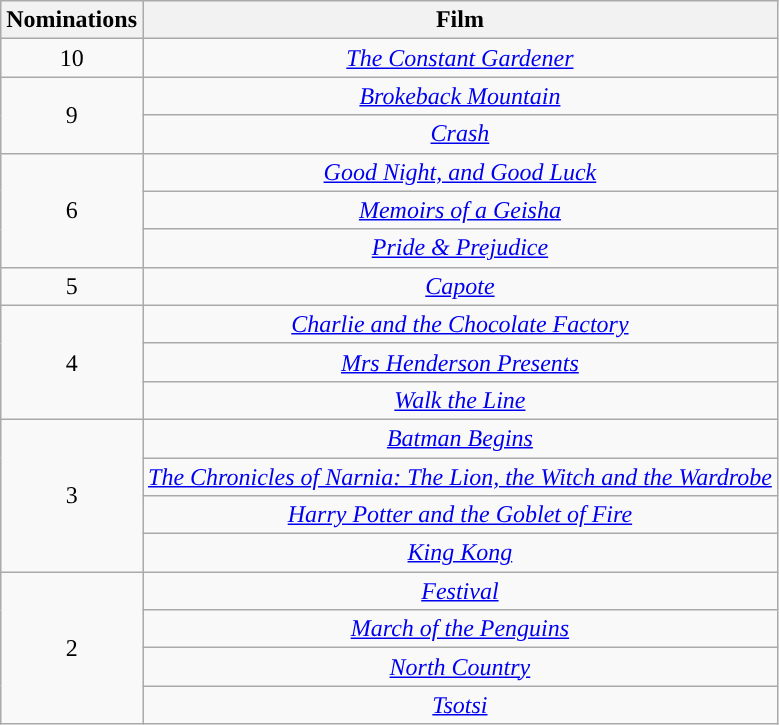<table class="wikitable" style="text-align:center;">
<tr>
<th style="background:">Nominations</th>
<th style="background:">Film</th>
</tr>
<tr>
<td>10</td>
<td><em><a href='#'>The Constant Gardener</a></em></td>
</tr>
<tr>
<td rowspan="2">9</td>
<td><em><a href='#'>Brokeback Mountain</a></em></td>
</tr>
<tr>
<td><em><a href='#'>Crash</a></em></td>
</tr>
<tr>
<td rowspan="3">6</td>
<td><em><a href='#'>Good Night, and Good Luck</a></em></td>
</tr>
<tr>
<td><em><a href='#'>Memoirs of a Geisha</a></em></td>
</tr>
<tr>
<td><em><a href='#'>Pride & Prejudice</a></em></td>
</tr>
<tr>
<td>5</td>
<td><em><a href='#'>Capote</a></em></td>
</tr>
<tr>
<td rowspan="3">4</td>
<td><em><a href='#'>Charlie and the Chocolate Factory</a></em></td>
</tr>
<tr>
<td><em><a href='#'>Mrs Henderson Presents</a></em></td>
</tr>
<tr>
<td><em><a href='#'>Walk the Line</a></em></td>
</tr>
<tr>
<td rowspan="4">3</td>
<td><em><a href='#'>Batman Begins</a></em></td>
</tr>
<tr>
<td><em><a href='#'>The Chronicles of Narnia: The Lion, the Witch and the Wardrobe</a></em></td>
</tr>
<tr>
<td><em><a href='#'>Harry Potter and the Goblet of Fire</a></em></td>
</tr>
<tr>
<td><em><a href='#'>King Kong</a></em></td>
</tr>
<tr>
<td rowspan="4">2</td>
<td><em><a href='#'>Festival</a></em></td>
</tr>
<tr>
<td><em><a href='#'>March of the Penguins</a></em></td>
</tr>
<tr>
<td><em><a href='#'>North Country</a></em></td>
</tr>
<tr>
<td><em><a href='#'>Tsotsi</a></em></td>
</tr>
</table>
